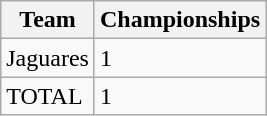<table class="wikitable">
<tr>
<th>Team</th>
<th>Championships</th>
</tr>
<tr>
<td>Jaguares</td>
<td>1</td>
</tr>
<tr>
<td>TOTAL</td>
<td>1</td>
</tr>
</table>
